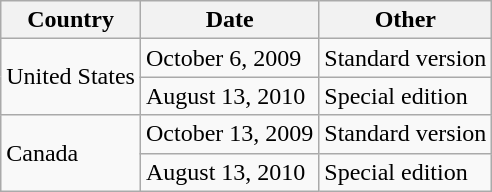<table class="wikitable">
<tr>
<th>Country</th>
<th>Date</th>
<th>Other</th>
</tr>
<tr>
<td rowspan="2">United States</td>
<td>October 6, 2009</td>
<td>Standard version</td>
</tr>
<tr>
<td>August 13, 2010</td>
<td>Special edition</td>
</tr>
<tr>
<td rowspan="2">Canada</td>
<td>October 13, 2009</td>
<td>Standard version</td>
</tr>
<tr>
<td>August 13, 2010</td>
<td>Special edition</td>
</tr>
</table>
